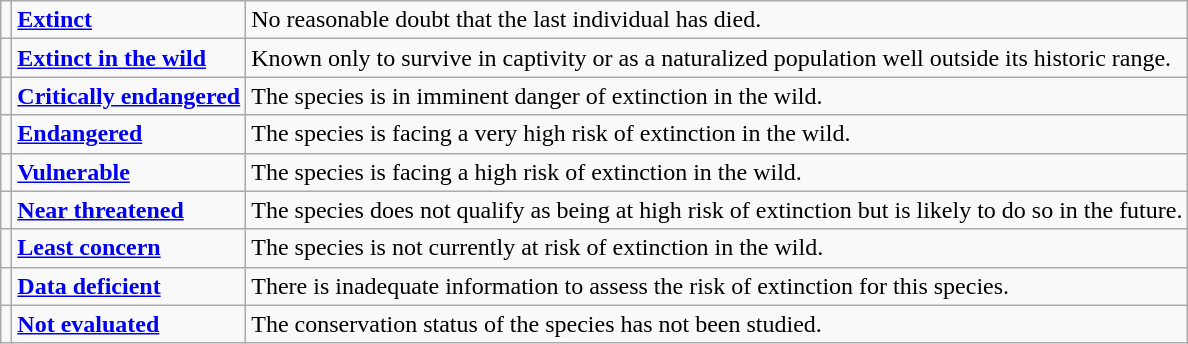<table class="wikitable" style="text-align:left">
<tr>
<td></td>
<td><strong><a href='#'>Extinct</a></strong></td>
<td>No reasonable doubt that the last individual has died.</td>
</tr>
<tr>
<td></td>
<td><strong><a href='#'>Extinct in the wild</a></strong></td>
<td>Known only to survive in captivity or as a naturalized population well outside its historic range.</td>
</tr>
<tr>
<td></td>
<td><strong><a href='#'>Critically endangered</a></strong></td>
<td>The species is in imminent danger of extinction in the wild.</td>
</tr>
<tr>
<td></td>
<td><strong><a href='#'>Endangered</a></strong></td>
<td>The species is facing a very high risk of extinction in the wild.</td>
</tr>
<tr>
<td></td>
<td><strong><a href='#'>Vulnerable</a></strong></td>
<td>The species is facing a high risk of extinction in the wild.</td>
</tr>
<tr>
<td></td>
<td><strong><a href='#'>Near threatened</a></strong></td>
<td>The species does not qualify as being at high risk of extinction but is likely to do so in the future.</td>
</tr>
<tr>
<td></td>
<td><strong><a href='#'>Least concern</a></strong></td>
<td>The species is not currently at risk of extinction in the wild.</td>
</tr>
<tr>
<td></td>
<td><strong><a href='#'>Data deficient</a></strong></td>
<td>There is inadequate information to assess the risk of extinction for this species.</td>
</tr>
<tr>
<td></td>
<td><strong><a href='#'>Not evaluated</a></strong></td>
<td>The conservation status of the species has not been studied.</td>
</tr>
</table>
